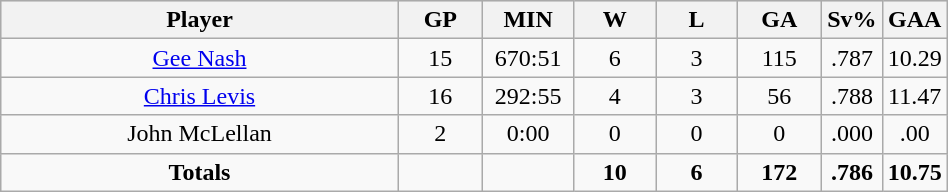<table class="wikitable sortable" width="50%">
<tr align="center"  bgcolor="#dddddd">
<th width="50%">Player</th>
<th width="10%">GP</th>
<th width="10%">MIN</th>
<th width="10%">W</th>
<th width="10%">L</th>
<th width="10%">GA</th>
<th width="10%">Sv%</th>
<th width="10%">GAA</th>
</tr>
<tr align=center>
<td><a href='#'>Gee Nash</a></td>
<td>15</td>
<td>670:51</td>
<td>6</td>
<td>3</td>
<td>115</td>
<td>.787</td>
<td>10.29</td>
</tr>
<tr align=center>
<td><a href='#'>Chris Levis</a></td>
<td>16</td>
<td>292:55</td>
<td>4</td>
<td>3</td>
<td>56</td>
<td>.788</td>
<td>11.47</td>
</tr>
<tr align=center>
<td>John McLellan</td>
<td>2</td>
<td>0:00</td>
<td>0</td>
<td>0</td>
<td>0</td>
<td>.000</td>
<td>.00</td>
</tr>
<tr align=center>
<td><strong>Totals</strong></td>
<td></td>
<td></td>
<td><strong>10</strong></td>
<td><strong>6</strong></td>
<td><strong> 172</strong></td>
<td><strong> .786</strong></td>
<td><strong> 10.75</strong></td>
</tr>
</table>
